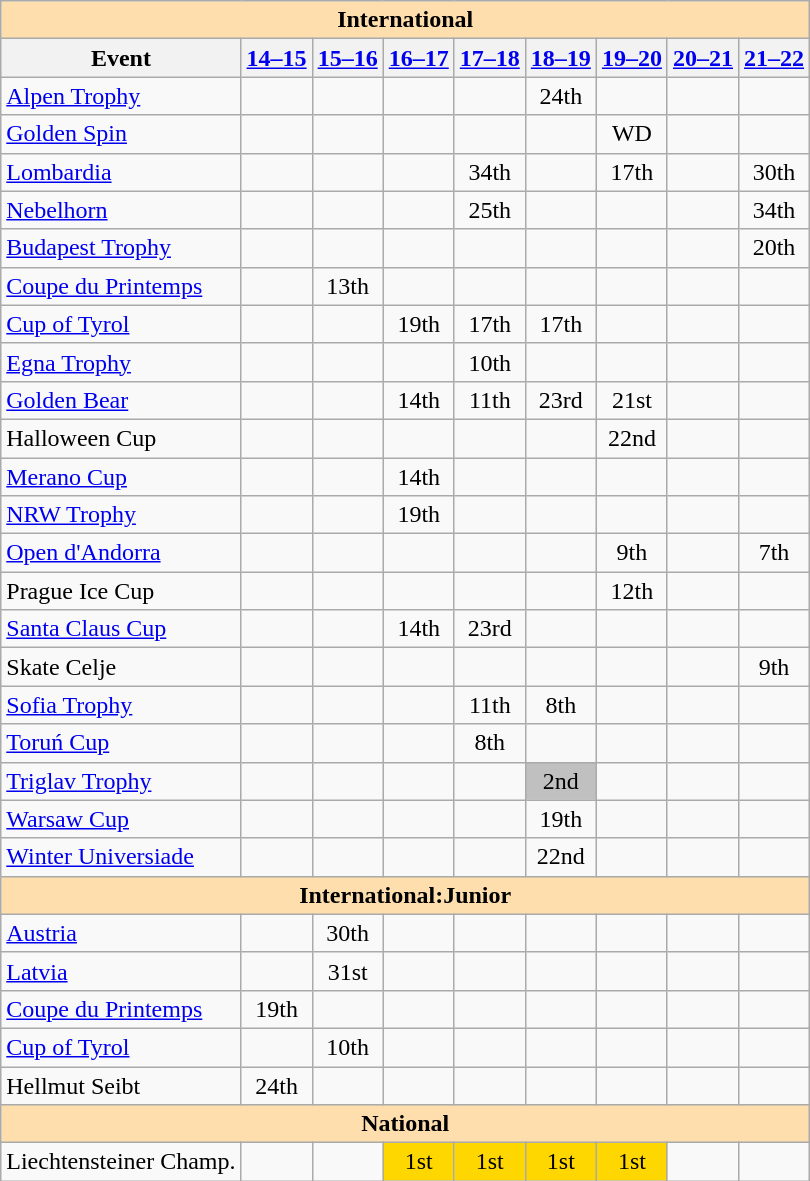<table class="wikitable" style="text-align:center">
<tr>
<th colspan="9" style="background-color: #ffdead; " align="center">International</th>
</tr>
<tr>
<th>Event</th>
<th><a href='#'>14–15</a></th>
<th><a href='#'>15–16</a></th>
<th><a href='#'>16–17</a></th>
<th><a href='#'>17–18</a></th>
<th><a href='#'>18–19</a></th>
<th><a href='#'>19–20</a></th>
<th><a href='#'>20–21</a></th>
<th><a href='#'>21–22</a></th>
</tr>
<tr>
<td align=left> <a href='#'>Alpen Trophy</a></td>
<td></td>
<td></td>
<td></td>
<td></td>
<td>24th</td>
<td></td>
<td></td>
<td></td>
</tr>
<tr>
<td align=left> <a href='#'>Golden Spin</a></td>
<td></td>
<td></td>
<td></td>
<td></td>
<td></td>
<td>WD</td>
<td></td>
<td></td>
</tr>
<tr>
<td align=left> <a href='#'>Lombardia</a></td>
<td></td>
<td></td>
<td></td>
<td>34th</td>
<td></td>
<td>17th</td>
<td></td>
<td>30th</td>
</tr>
<tr>
<td align=left> <a href='#'>Nebelhorn</a></td>
<td></td>
<td></td>
<td></td>
<td>25th</td>
<td></td>
<td></td>
<td></td>
<td>34th</td>
</tr>
<tr>
<td align=left><a href='#'>Budapest Trophy</a></td>
<td></td>
<td></td>
<td></td>
<td></td>
<td></td>
<td></td>
<td></td>
<td>20th</td>
</tr>
<tr>
<td align=left><a href='#'>Coupe du Printemps</a></td>
<td></td>
<td>13th</td>
<td></td>
<td></td>
<td></td>
<td></td>
<td></td>
<td></td>
</tr>
<tr>
<td align=left><a href='#'>Cup of Tyrol</a></td>
<td></td>
<td></td>
<td>19th</td>
<td>17th</td>
<td>17th</td>
<td></td>
<td></td>
<td></td>
</tr>
<tr>
<td align=left><a href='#'>Egna Trophy</a></td>
<td></td>
<td></td>
<td></td>
<td>10th</td>
<td></td>
<td></td>
<td></td>
<td></td>
</tr>
<tr>
<td align=left><a href='#'>Golden Bear</a></td>
<td></td>
<td></td>
<td>14th</td>
<td>11th</td>
<td>23rd</td>
<td>21st</td>
<td></td>
<td></td>
</tr>
<tr>
<td align=left>Halloween Cup</td>
<td></td>
<td></td>
<td></td>
<td></td>
<td></td>
<td>22nd</td>
<td></td>
<td></td>
</tr>
<tr>
<td align=left><a href='#'>Merano Cup</a></td>
<td></td>
<td></td>
<td>14th</td>
<td></td>
<td></td>
<td></td>
<td></td>
<td></td>
</tr>
<tr>
<td align=left><a href='#'>NRW Trophy</a></td>
<td></td>
<td></td>
<td>19th</td>
<td></td>
<td></td>
<td></td>
<td></td>
<td></td>
</tr>
<tr>
<td align=left><a href='#'>Open d'Andorra</a></td>
<td></td>
<td></td>
<td></td>
<td></td>
<td></td>
<td>9th</td>
<td></td>
<td>7th</td>
</tr>
<tr>
<td align=left>Prague Ice Cup</td>
<td></td>
<td></td>
<td></td>
<td></td>
<td></td>
<td>12th</td>
<td></td>
<td></td>
</tr>
<tr>
<td align=left><a href='#'>Santa Claus Cup</a></td>
<td></td>
<td></td>
<td>14th</td>
<td>23rd</td>
<td></td>
<td></td>
<td></td>
<td></td>
</tr>
<tr>
<td align=left>Skate Celje</td>
<td></td>
<td></td>
<td></td>
<td></td>
<td></td>
<td></td>
<td></td>
<td>9th</td>
</tr>
<tr>
<td align=left><a href='#'>Sofia Trophy</a></td>
<td></td>
<td></td>
<td></td>
<td>11th</td>
<td>8th</td>
<td></td>
<td></td>
<td></td>
</tr>
<tr>
<td align=left><a href='#'>Toruń Cup</a></td>
<td></td>
<td></td>
<td></td>
<td>8th</td>
<td></td>
<td></td>
<td></td>
<td></td>
</tr>
<tr>
<td align=left><a href='#'>Triglav Trophy</a></td>
<td></td>
<td></td>
<td></td>
<td></td>
<td bgcolor=silver>2nd</td>
<td></td>
<td></td>
<td></td>
</tr>
<tr>
<td align=left><a href='#'>Warsaw Cup</a></td>
<td></td>
<td></td>
<td></td>
<td></td>
<td>19th</td>
<td></td>
<td></td>
<td></td>
</tr>
<tr>
<td align=left><a href='#'>Winter Universiade</a></td>
<td></td>
<td></td>
<td></td>
<td></td>
<td>22nd</td>
<td></td>
<td></td>
<td></td>
</tr>
<tr>
<th colspan="9" style="background-color: #ffdead; " align="center">International:Junior</th>
</tr>
<tr>
<td align=left> <a href='#'>Austria</a></td>
<td></td>
<td>30th</td>
<td></td>
<td></td>
<td></td>
<td></td>
<td></td>
<td></td>
</tr>
<tr>
<td align=left> <a href='#'>Latvia</a></td>
<td></td>
<td>31st</td>
<td></td>
<td></td>
<td></td>
<td></td>
<td></td>
<td></td>
</tr>
<tr>
<td align=left><a href='#'>Coupe du Printemps</a></td>
<td>19th</td>
<td></td>
<td></td>
<td></td>
<td></td>
<td></td>
<td></td>
<td></td>
</tr>
<tr>
<td align=left><a href='#'>Cup of Tyrol</a></td>
<td></td>
<td>10th</td>
<td></td>
<td></td>
<td></td>
<td></td>
<td></td>
<td></td>
</tr>
<tr>
<td align=left>Hellmut Seibt</td>
<td>24th</td>
<td></td>
<td></td>
<td></td>
<td></td>
<td></td>
<td></td>
<td></td>
</tr>
<tr>
<th colspan="9" style="background-color: #ffdead; " align="center">National</th>
</tr>
<tr>
<td align=left>Liechtensteiner Champ.</td>
<td></td>
<td></td>
<td bgcolor=gold>1st</td>
<td bgcolor=gold>1st</td>
<td bgcolor=gold>1st</td>
<td bgcolor=gold>1st</td>
<td></td>
<td></td>
</tr>
</table>
